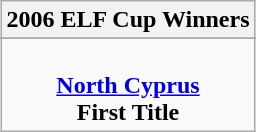<table class="wikitable" style="text-align: center; margin: 0 auto;">
<tr>
<th>2006 ELF Cup Winners</th>
</tr>
<tr>
</tr>
<tr>
<td><br><strong><a href='#'>North Cyprus</a></strong><br><strong>First Title</strong></td>
</tr>
</table>
